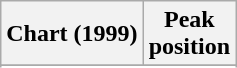<table class="wikitable sortable plainrowheaders">
<tr>
<th scope="col">Chart (1999)</th>
<th scope="col">Peak<br>position</th>
</tr>
<tr>
</tr>
<tr>
</tr>
</table>
